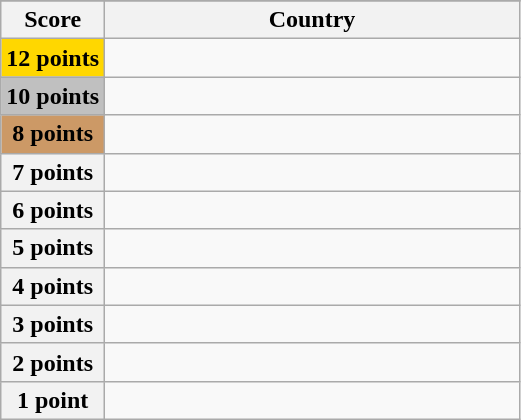<table class="wikitable">
<tr>
</tr>
<tr>
<th scope="col" width="20%">Score</th>
<th scope="col">Country</th>
</tr>
<tr>
<th scope="row" style="background:gold">12 points</th>
<td></td>
</tr>
<tr>
<th scope="row" style="background:silver">10 points</th>
<td></td>
</tr>
<tr>
<th scope="row" style="background:#CC9966">8 points</th>
<td></td>
</tr>
<tr>
<th scope="row">7 points</th>
<td></td>
</tr>
<tr>
<th scope="row">6 points</th>
<td></td>
</tr>
<tr>
<th scope="row">5 points</th>
<td></td>
</tr>
<tr>
<th scope="row">4 points</th>
<td></td>
</tr>
<tr>
<th scope="row">3 points</th>
<td></td>
</tr>
<tr>
<th scope="row">2 points</th>
<td></td>
</tr>
<tr>
<th scope="row">1 point</th>
<td></td>
</tr>
</table>
